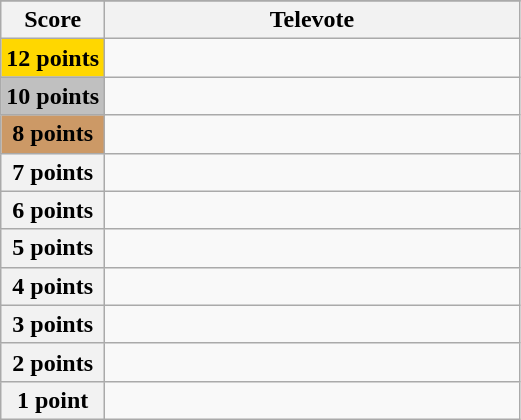<table class="wikitable">
<tr>
</tr>
<tr>
<th scope="col" width="20%">Score</th>
<th scope="col" width="80%">Televote</th>
</tr>
<tr>
<th scope="row" style="background:gold">12 points</th>
<td></td>
</tr>
<tr>
<th scope="row" style="background:silver">10 points</th>
<td></td>
</tr>
<tr>
<th scope="row" style="background:#CC9966">8 points</th>
<td></td>
</tr>
<tr>
<th scope="row">7 points</th>
<td></td>
</tr>
<tr>
<th scope="row">6 points</th>
<td></td>
</tr>
<tr>
<th scope="row">5 points</th>
<td></td>
</tr>
<tr>
<th scope="row">4 points</th>
<td></td>
</tr>
<tr>
<th scope="row">3 points</th>
<td></td>
</tr>
<tr>
<th scope="row">2 points</th>
<td></td>
</tr>
<tr>
<th scope="row">1 point</th>
<td></td>
</tr>
</table>
